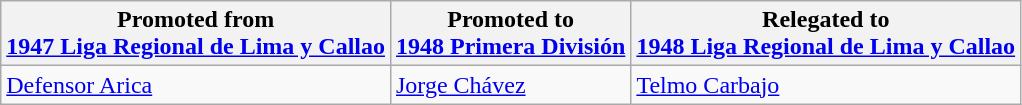<table class="wikitable">
<tr>
<th>Promoted from<br><a href='#'>1947 Liga Regional de Lima y Callao</a></th>
<th>Promoted to<br><a href='#'>1948 Primera División</a></th>
<th>Relegated to<br><a href='#'>1948 Liga Regional de Lima y Callao</a></th>
</tr>
<tr>
<td> <a href='#'>Defensor Arica</a> </td>
<td> <a href='#'>Jorge Chávez</a> </td>
<td> <a href='#'>Telmo Carbajo</a> </td>
</tr>
</table>
